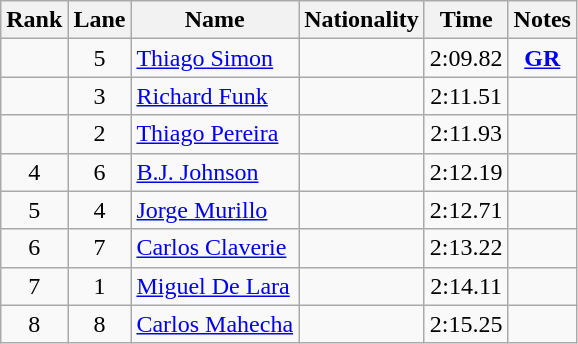<table class="wikitable sortable" style="text-align:center">
<tr>
<th>Rank</th>
<th>Lane</th>
<th>Name</th>
<th>Nationality</th>
<th>Time</th>
<th>Notes</th>
</tr>
<tr>
<td></td>
<td>5</td>
<td align=left><a href='#'>Thiago Simon</a></td>
<td align=left></td>
<td>2:09.82</td>
<td><strong><a href='#'>GR</a></strong></td>
</tr>
<tr>
<td></td>
<td>3</td>
<td align=left><a href='#'>Richard Funk</a></td>
<td align=left></td>
<td>2:11.51</td>
<td></td>
</tr>
<tr>
<td></td>
<td>2</td>
<td align=left><a href='#'>Thiago Pereira</a></td>
<td align=left></td>
<td>2:11.93</td>
<td></td>
</tr>
<tr>
<td>4</td>
<td>6</td>
<td align=left><a href='#'>B.J. Johnson</a></td>
<td align=left></td>
<td>2:12.19</td>
<td></td>
</tr>
<tr>
<td>5</td>
<td>4</td>
<td align=left><a href='#'>Jorge Murillo</a></td>
<td align=left></td>
<td>2:12.71</td>
<td></td>
</tr>
<tr>
<td>6</td>
<td>7</td>
<td align=left><a href='#'>Carlos Claverie</a></td>
<td align=left></td>
<td>2:13.22</td>
<td></td>
</tr>
<tr>
<td>7</td>
<td>1</td>
<td align=left><a href='#'>Miguel De Lara</a></td>
<td align=left></td>
<td>2:14.11</td>
<td></td>
</tr>
<tr>
<td>8</td>
<td>8</td>
<td align=left><a href='#'>Carlos Mahecha</a></td>
<td align=left></td>
<td>2:15.25</td>
<td></td>
</tr>
</table>
